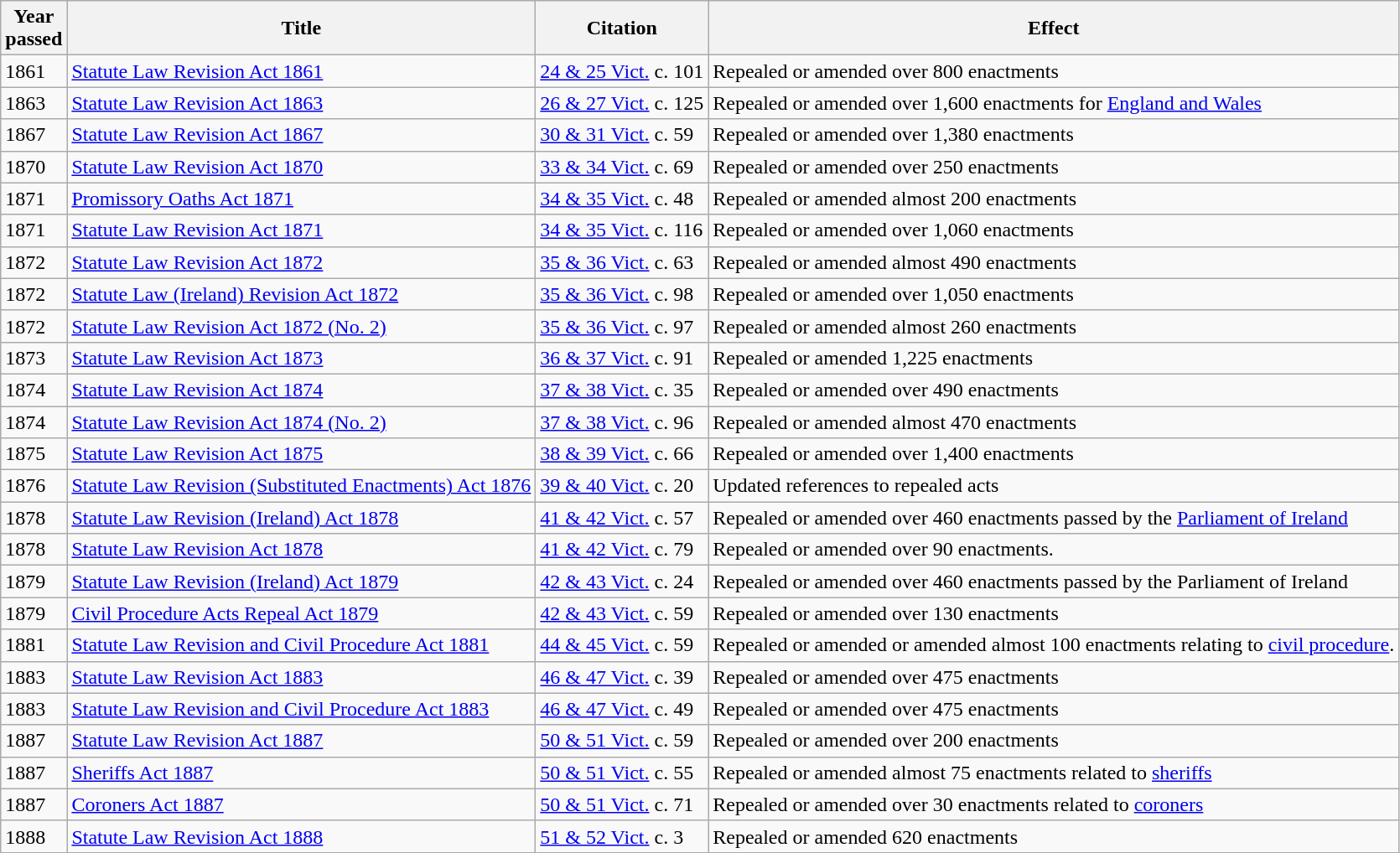<table class="wikitable">
<tr>
<th>Year<br>passed</th>
<th>Title</th>
<th>Citation</th>
<th>Effect</th>
</tr>
<tr>
<td>1861</td>
<td><a href='#'>Statute Law Revision Act 1861</a></td>
<td><a href='#'>24 & 25 Vict.</a> c. 101</td>
<td>Repealed or amended over 800 enactments</td>
</tr>
<tr>
<td>1863</td>
<td><a href='#'>Statute Law Revision Act 1863</a></td>
<td><a href='#'>26 & 27 Vict.</a> c. 125</td>
<td>Repealed or amended over 1,600 enactments for <a href='#'>England and Wales</a></td>
</tr>
<tr>
<td>1867</td>
<td><a href='#'>Statute Law Revision Act 1867</a></td>
<td><a href='#'>30 & 31 Vict.</a> c. 59</td>
<td>Repealed or amended over 1,380 enactments</td>
</tr>
<tr>
<td>1870</td>
<td><a href='#'>Statute Law Revision Act 1870</a></td>
<td><a href='#'>33 & 34 Vict.</a> c. 69</td>
<td>Repealed or amended over 250 enactments</td>
</tr>
<tr>
<td>1871</td>
<td><a href='#'>Promissory Oaths Act 1871</a></td>
<td><a href='#'>34 & 35 Vict.</a> c. 48</td>
<td>Repealed or amended almost 200 enactments</td>
</tr>
<tr>
<td>1871</td>
<td><a href='#'>Statute Law Revision Act 1871</a></td>
<td><a href='#'>34 & 35 Vict.</a> c. 116</td>
<td>Repealed or amended over 1,060 enactments</td>
</tr>
<tr>
<td>1872</td>
<td><a href='#'>Statute Law Revision Act 1872</a></td>
<td><a href='#'>35 & 36 Vict.</a> c. 63</td>
<td>Repealed or amended almost 490 enactments</td>
</tr>
<tr>
<td>1872</td>
<td><a href='#'>Statute Law (Ireland) Revision Act 1872</a></td>
<td><a href='#'>35 & 36 Vict.</a> c. 98</td>
<td>Repealed or amended over 1,050 enactments</td>
</tr>
<tr>
<td>1872</td>
<td><a href='#'>Statute Law Revision Act 1872 (No. 2)</a></td>
<td><a href='#'>35 & 36 Vict.</a> c. 97</td>
<td>Repealed or amended almost 260 enactments</td>
</tr>
<tr>
<td>1873</td>
<td><a href='#'>Statute Law Revision Act 1873</a></td>
<td><a href='#'>36 & 37 Vict.</a> c. 91</td>
<td>Repealed or amended 1,225 enactments</td>
</tr>
<tr>
<td>1874</td>
<td><a href='#'>Statute Law Revision Act 1874</a></td>
<td><a href='#'>37 & 38 Vict.</a> c. 35</td>
<td>Repealed or amended over 490 enactments</td>
</tr>
<tr>
<td>1874</td>
<td><a href='#'>Statute Law Revision Act 1874 (No. 2)</a></td>
<td><a href='#'>37 & 38 Vict.</a> c. 96</td>
<td>Repealed or amended almost 470 enactments</td>
</tr>
<tr>
<td>1875</td>
<td><a href='#'>Statute Law Revision Act 1875</a></td>
<td><a href='#'>38 & 39 Vict.</a> c. 66</td>
<td>Repealed or amended over 1,400 enactments</td>
</tr>
<tr>
<td>1876</td>
<td><a href='#'>Statute Law Revision (Substituted Enactments) Act 1876</a></td>
<td><a href='#'>39 & 40 Vict.</a> c. 20</td>
<td>Updated references to repealed acts</td>
</tr>
<tr>
<td>1878</td>
<td><a href='#'>Statute Law Revision (Ireland) Act 1878</a></td>
<td><a href='#'>41 & 42 Vict.</a> c. 57</td>
<td>Repealed or amended over 460 enactments passed by the <a href='#'>Parliament of Ireland</a></td>
</tr>
<tr>
<td>1878</td>
<td><a href='#'>Statute Law Revision Act 1878</a></td>
<td><a href='#'>41 & 42 Vict.</a> c. 79</td>
<td>Repealed or amended over 90 enactments.</td>
</tr>
<tr>
<td>1879</td>
<td><a href='#'>Statute Law Revision (Ireland) Act 1879</a></td>
<td><a href='#'>42 & 43 Vict.</a> c. 24</td>
<td>Repealed or amended over 460 enactments passed by the Parliament of Ireland</td>
</tr>
<tr>
<td>1879</td>
<td><a href='#'>Civil Procedure Acts Repeal Act 1879</a></td>
<td><a href='#'>42 & 43 Vict.</a> c. 59</td>
<td>Repealed or amended over 130 enactments</td>
</tr>
<tr>
<td>1881</td>
<td><a href='#'>Statute Law Revision and Civil Procedure Act 1881</a></td>
<td><a href='#'>44 & 45 Vict.</a> c. 59</td>
<td>Repealed or amended or amended almost 100 enactments relating to <a href='#'>civil procedure</a>.</td>
</tr>
<tr>
<td>1883</td>
<td><a href='#'>Statute Law Revision Act 1883</a></td>
<td><a href='#'>46 & 47 Vict.</a> c. 39</td>
<td>Repealed or amended over 475 enactments</td>
</tr>
<tr>
<td>1883</td>
<td><a href='#'>Statute Law Revision and Civil Procedure Act 1883</a></td>
<td><a href='#'>46 & 47 Vict.</a> c. 49</td>
<td>Repealed or amended over 475 enactments</td>
</tr>
<tr>
<td>1887</td>
<td><a href='#'>Statute Law Revision Act 1887</a></td>
<td><a href='#'>50 & 51 Vict.</a> c. 59</td>
<td>Repealed or amended over 200 enactments</td>
</tr>
<tr>
<td>1887</td>
<td><a href='#'>Sheriffs Act 1887</a></td>
<td><a href='#'>50 & 51 Vict.</a> c. 55</td>
<td>Repealed or amended almost 75 enactments related to <a href='#'>sheriffs</a></td>
</tr>
<tr>
<td>1887</td>
<td><a href='#'>Coroners Act 1887</a></td>
<td><a href='#'>50 & 51 Vict.</a> c. 71</td>
<td>Repealed or amended over 30 enactments related to <a href='#'>coroners</a></td>
</tr>
<tr>
<td>1888</td>
<td><a href='#'>Statute Law Revision Act 1888</a></td>
<td><a href='#'>51 & 52 Vict.</a> c. 3</td>
<td>Repealed or amended 620 enactments</td>
</tr>
</table>
